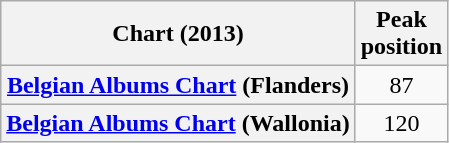<table class="wikitable sortable plainrowheaders" style="text-align:center">
<tr>
<th scope="col">Chart (2013)</th>
<th scope="col">Peak<br>position</th>
</tr>
<tr>
<th scope="row"><a href='#'>Belgian Albums Chart</a> (Flanders)</th>
<td>87</td>
</tr>
<tr>
<th scope="row"><a href='#'>Belgian Albums Chart</a> (Wallonia)</th>
<td>120</td>
</tr>
</table>
